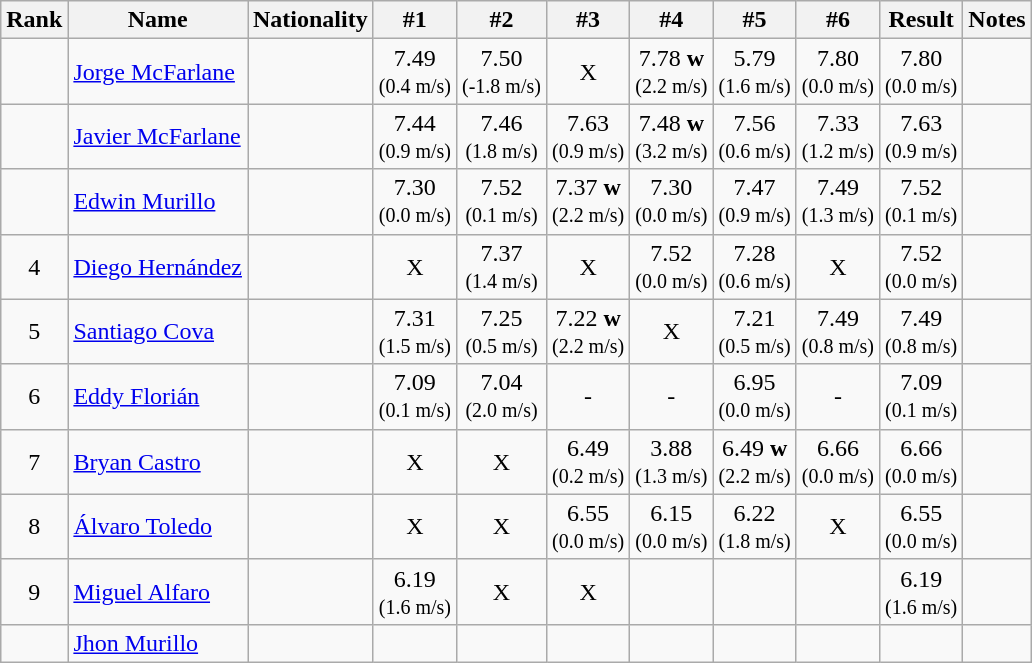<table class="wikitable sortable" style="text-align:center">
<tr>
<th>Rank</th>
<th>Name</th>
<th>Nationality</th>
<th>#1</th>
<th>#2</th>
<th>#3</th>
<th>#4</th>
<th>#5</th>
<th>#6</th>
<th>Result</th>
<th>Notes</th>
</tr>
<tr>
<td></td>
<td align=left><a href='#'>Jorge McFarlane</a></td>
<td align=left></td>
<td>7.49<br> <small>(0.4 m/s)</small></td>
<td>7.50<br> <small>(-1.8 m/s)</small></td>
<td>X</td>
<td>7.78 <strong>w</strong><br> <small>(2.2 m/s)</small></td>
<td>5.79<br> <small>(1.6 m/s)</small></td>
<td>7.80<br> <small>(0.0 m/s)</small></td>
<td>7.80<br><small>(0.0 m/s)</small></td>
<td></td>
</tr>
<tr>
<td></td>
<td align=left><a href='#'>Javier McFarlane</a></td>
<td align=left></td>
<td>7.44<br> <small>(0.9 m/s)</small></td>
<td>7.46<br> <small>(1.8 m/s)</small></td>
<td>7.63<br> <small>(0.9 m/s)</small></td>
<td>7.48 <strong>w</strong><br> <small>(3.2 m/s)</small></td>
<td>7.56<br> <small>(0.6 m/s)</small></td>
<td>7.33<br> <small>(1.2 m/s)</small></td>
<td>7.63<br><small>(0.9 m/s)</small></td>
<td></td>
</tr>
<tr>
<td></td>
<td align=left><a href='#'>Edwin Murillo</a></td>
<td align=left></td>
<td>7.30<br> <small>(0.0 m/s)</small></td>
<td>7.52<br> <small>(0.1 m/s)</small></td>
<td>7.37 <strong>w</strong><br> <small>(2.2 m/s)</small></td>
<td>7.30<br> <small>(0.0 m/s)</small></td>
<td>7.47<br> <small>(0.9 m/s)</small></td>
<td>7.49<br> <small>(1.3 m/s)</small></td>
<td>7.52<br><small>(0.1 m/s)</small></td>
<td></td>
</tr>
<tr>
<td>4</td>
<td align=left><a href='#'>Diego Hernández</a></td>
<td align=left></td>
<td>X</td>
<td>7.37<br> <small>(1.4 m/s)</small></td>
<td>X</td>
<td>7.52<br> <small>(0.0 m/s)</small></td>
<td>7.28<br> <small>(0.6 m/s)</small></td>
<td>X</td>
<td>7.52<br><small>(0.0 m/s)</small></td>
<td></td>
</tr>
<tr>
<td>5</td>
<td align=left><a href='#'>Santiago Cova</a></td>
<td align=left></td>
<td>7.31<br> <small>(1.5 m/s)</small></td>
<td>7.25<br> <small>(0.5 m/s)</small></td>
<td>7.22 <strong>w</strong><br> <small>(2.2 m/s)</small></td>
<td>X</td>
<td>7.21<br> <small>(0.5 m/s)</small></td>
<td>7.49<br> <small>(0.8 m/s)</small></td>
<td>7.49<br><small>(0.8 m/s)</small></td>
<td></td>
</tr>
<tr>
<td>6</td>
<td align=left><a href='#'>Eddy Florián</a></td>
<td align=left></td>
<td>7.09<br> <small>(0.1 m/s)</small></td>
<td>7.04 <br> <small>(2.0 m/s)</small></td>
<td>-</td>
<td>-</td>
<td>6.95<br> <small>(0.0 m/s)</small></td>
<td>-</td>
<td>7.09<br><small>(0.1 m/s)</small></td>
<td></td>
</tr>
<tr>
<td>7</td>
<td align=left><a href='#'>Bryan Castro</a></td>
<td align=left></td>
<td>X</td>
<td>X</td>
<td>6.49<br> <small>(0.2 m/s)</small></td>
<td>3.88<br> <small>(1.3 m/s)</small></td>
<td>6.49 <strong>w</strong><br> <small>(2.2 m/s)</small></td>
<td>6.66<br> <small>(0.0 m/s)</small></td>
<td>6.66<br><small>(0.0 m/s)</small></td>
<td></td>
</tr>
<tr>
<td>8</td>
<td align=left><a href='#'>Álvaro Toledo</a></td>
<td align=left></td>
<td>X</td>
<td>X</td>
<td>6.55<br> <small>(0.0 m/s)</small></td>
<td>6.15<br> <small>(0.0 m/s)</small></td>
<td>6.22<br> <small>(1.8 m/s)</small></td>
<td>X</td>
<td>6.55<br><small>(0.0 m/s)</small></td>
<td></td>
</tr>
<tr>
<td>9</td>
<td align=left><a href='#'>Miguel Alfaro</a></td>
<td align=left></td>
<td>6.19<br> <small>(1.6 m/s)</small></td>
<td>X</td>
<td>X</td>
<td></td>
<td></td>
<td></td>
<td>6.19<br><small>(1.6 m/s)</small></td>
<td></td>
</tr>
<tr>
<td></td>
<td align=left><a href='#'>Jhon Murillo</a></td>
<td align=left></td>
<td></td>
<td></td>
<td></td>
<td></td>
<td></td>
<td></td>
<td></td>
<td></td>
</tr>
</table>
